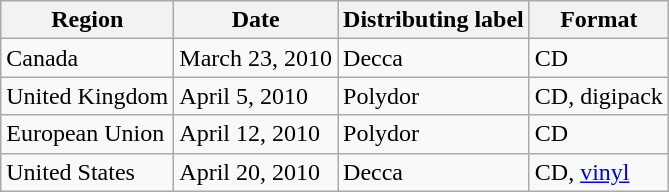<table class="wikitable">
<tr>
<th>Region</th>
<th>Date</th>
<th>Distributing label</th>
<th>Format</th>
</tr>
<tr>
<td>Canada</td>
<td>March 23, 2010</td>
<td>Decca</td>
<td>CD</td>
</tr>
<tr>
<td>United Kingdom</td>
<td>April 5, 2010</td>
<td>Polydor</td>
<td>CD, digipack</td>
</tr>
<tr>
<td>European Union</td>
<td>April 12, 2010</td>
<td>Polydor</td>
<td>CD</td>
</tr>
<tr>
<td>United States</td>
<td>April 20, 2010</td>
<td>Decca</td>
<td>CD, <a href='#'>vinyl</a></td>
</tr>
</table>
